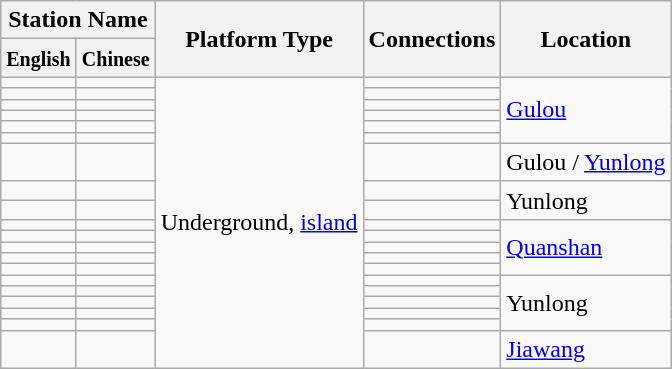<table class="wikitable">
<tr>
<th colspan="2">Station Name</th>
<th rowspan="2">Platform Type</th>
<th rowspan="2">Connections</th>
<th rowspan="2">Location</th>
</tr>
<tr>
<th><small>English</small></th>
<th><small>Chinese</small></th>
</tr>
<tr>
<td></td>
<td></td>
<td rowspan="20">Underground, <a href='#'>island</a></td>
<td></td>
<td rowspan="6"><a href='#'>Gulou</a></td>
</tr>
<tr>
<td></td>
<td></td>
<td></td>
</tr>
<tr>
<td></td>
<td></td>
<td></td>
</tr>
<tr>
<td></td>
<td></td>
<td></td>
</tr>
<tr>
<td></td>
<td></td>
<td></td>
</tr>
<tr>
<td></td>
<td></td>
<td></td>
</tr>
<tr>
<td></td>
<td></td>
<td></td>
<td>Gulou / <a href='#'>Yunlong</a></td>
</tr>
<tr>
<td></td>
<td></td>
<td></td>
<td rowspan="2">Yunlong</td>
</tr>
<tr>
<td></td>
<td></td>
<td></td>
</tr>
<tr>
<td></td>
<td></td>
<td></td>
<td rowspan="5"><a href='#'>Quanshan</a></td>
</tr>
<tr>
<td></td>
<td></td>
<td></td>
</tr>
<tr>
<td></td>
<td></td>
<td></td>
</tr>
<tr>
<td></td>
<td></td>
<td></td>
</tr>
<tr>
<td></td>
<td></td>
<td></td>
</tr>
<tr>
<td></td>
<td></td>
<td></td>
<td rowspan="5">Yunlong</td>
</tr>
<tr>
<td></td>
<td></td>
<td></td>
</tr>
<tr>
<td></td>
<td></td>
<td></td>
</tr>
<tr>
<td></td>
<td></td>
<td></td>
</tr>
<tr>
<td></td>
<td></td>
<td></td>
</tr>
<tr>
<td></td>
<td></td>
<td></td>
<td><a href='#'>Jiawang</a></td>
</tr>
</table>
